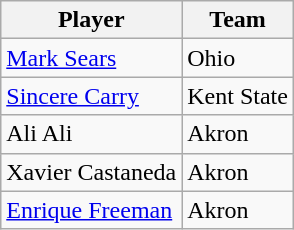<table class="wikitable">
<tr>
<th>Player</th>
<th>Team</th>
</tr>
<tr>
<td><a href='#'>Mark Sears</a></td>
<td>Ohio</td>
</tr>
<tr>
<td><a href='#'>Sincere Carry</a></td>
<td>Kent State</td>
</tr>
<tr>
<td>Ali Ali</td>
<td>Akron</td>
</tr>
<tr>
<td>Xavier Castaneda</td>
<td>Akron</td>
</tr>
<tr>
<td><a href='#'>Enrique Freeman</a></td>
<td>Akron</td>
</tr>
</table>
